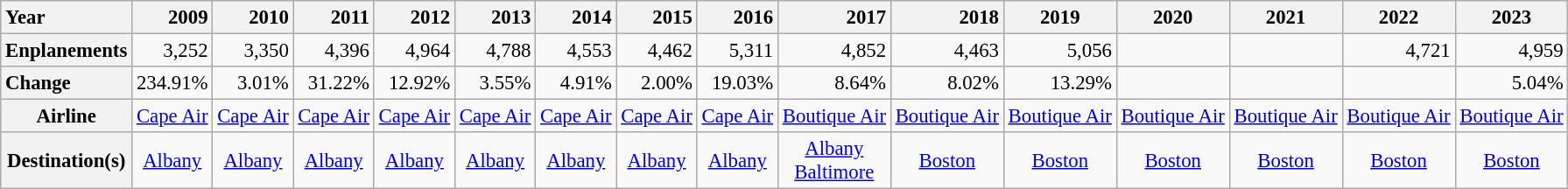<table class="wikitable" style="font-size:95%;">
<tr>
<th style="text-align:left;">Year</th>
<th style="text-align:right;">2009</th>
<th style="text-align:right;">2010</th>
<th style="text-align:right;">2011</th>
<th style="text-align:right;">2012</th>
<th style="text-align:right;">2013</th>
<th style="text-align:right;">2014</th>
<th style="text-align:right;">2015</th>
<th style="text-align:right;">2016</th>
<th style="text-align:right;">2017</th>
<th style="text-align:right;">2018</th>
<th>2019</th>
<th>2020</th>
<th>2021</th>
<th>2022</th>
<th>2023</th>
</tr>
<tr>
<th style="text-align:left;">Enplanements</th>
<td style="text-align:right;">3,252</td>
<td style="text-align:right;">3,350</td>
<td style="text-align:right;">4,396</td>
<td style="text-align:right;">4,964</td>
<td style="text-align:right;">4,788</td>
<td style="text-align:right;">4,553</td>
<td style="text-align:right;">4,462</td>
<td style="text-align:right;">5,311</td>
<td style="text-align:right;">4,852</td>
<td style="text-align:right;">4,463</td>
<td style="text-align:right;">5,056</td>
<td></td>
<td></td>
<td style="text-align:right;">4,721</td>
<td style="text-align:right;">4,959</td>
</tr>
<tr>
<th style="text-align:left;">Change</th>
<td style="text-align:right;">234.91%</td>
<td style="text-align:right;">3.01%</td>
<td style="text-align:right;">31.22%</td>
<td style="text-align:right;">12.92%</td>
<td style="text-align:right;">3.55%</td>
<td style="text-align:right;">4.91%</td>
<td style="text-align:right;">2.00%</td>
<td style="text-align:right;">19.03%</td>
<td style="text-align:right;">8.64%</td>
<td style="text-align:right;">8.02%</td>
<td style="text-align:right;">13.29%</td>
<td></td>
<td></td>
<td></td>
<td style="text-align:right;">5.04%</td>
</tr>
<tr>
<th>Airline</th>
<td style="text-align:center;"><a href='#'>Cape Air</a></td>
<td style="text-align:center;"><a href='#'>Cape Air</a></td>
<td style="text-align:center;"><a href='#'>Cape Air</a></td>
<td style="text-align:center;"><a href='#'>Cape Air</a></td>
<td style="text-align:center;"><a href='#'>Cape Air</a></td>
<td style="text-align:center;"><a href='#'>Cape Air</a></td>
<td style="text-align:center;"><a href='#'>Cape Air</a></td>
<td style="text-align:center;"><a href='#'>Cape Air</a></td>
<td style="text-align:center;"><a href='#'>Boutique Air</a></td>
<td style="text-align:center;"><a href='#'>Boutique Air</a></td>
<td style="text-align:center;"><a href='#'>Boutique Air</a></td>
<td style="text-align:center;"><a href='#'>Boutique Air</a></td>
<td style="text-align:center;"><a href='#'>Boutique Air</a></td>
<td style="text-align:center;"><a href='#'>Boutique Air</a></td>
<td style="text-align:center;"><a href='#'>Boutique Air</a></td>
</tr>
<tr>
<th>Destination(s)</th>
<td style="text-align:center;"><a href='#'>Albany</a></td>
<td style="text-align:center;"><a href='#'>Albany</a></td>
<td style="text-align:center;"><a href='#'>Albany</a></td>
<td style="text-align:center;"><a href='#'>Albany</a></td>
<td style="text-align:center;"><a href='#'>Albany</a></td>
<td style="text-align:center;"><a href='#'>Albany</a></td>
<td style="text-align:center;"><a href='#'>Albany</a></td>
<td style="text-align:center;"><a href='#'>Albany</a></td>
<td style="text-align:center;"><a href='#'>Albany</a><br><a href='#'>Baltimore</a></td>
<td style="text-align:center;"><a href='#'>Boston</a></td>
<td style="text-align:center;"><a href='#'>Boston</a></td>
<td style="text-align:center;"><a href='#'>Boston</a></td>
<td style="text-align:center;"><a href='#'>Boston</a></td>
<td style="text-align:center;"><a href='#'>Boston</a></td>
<td style="text-align:center;"><a href='#'>Boston</a></td>
</tr>
</table>
